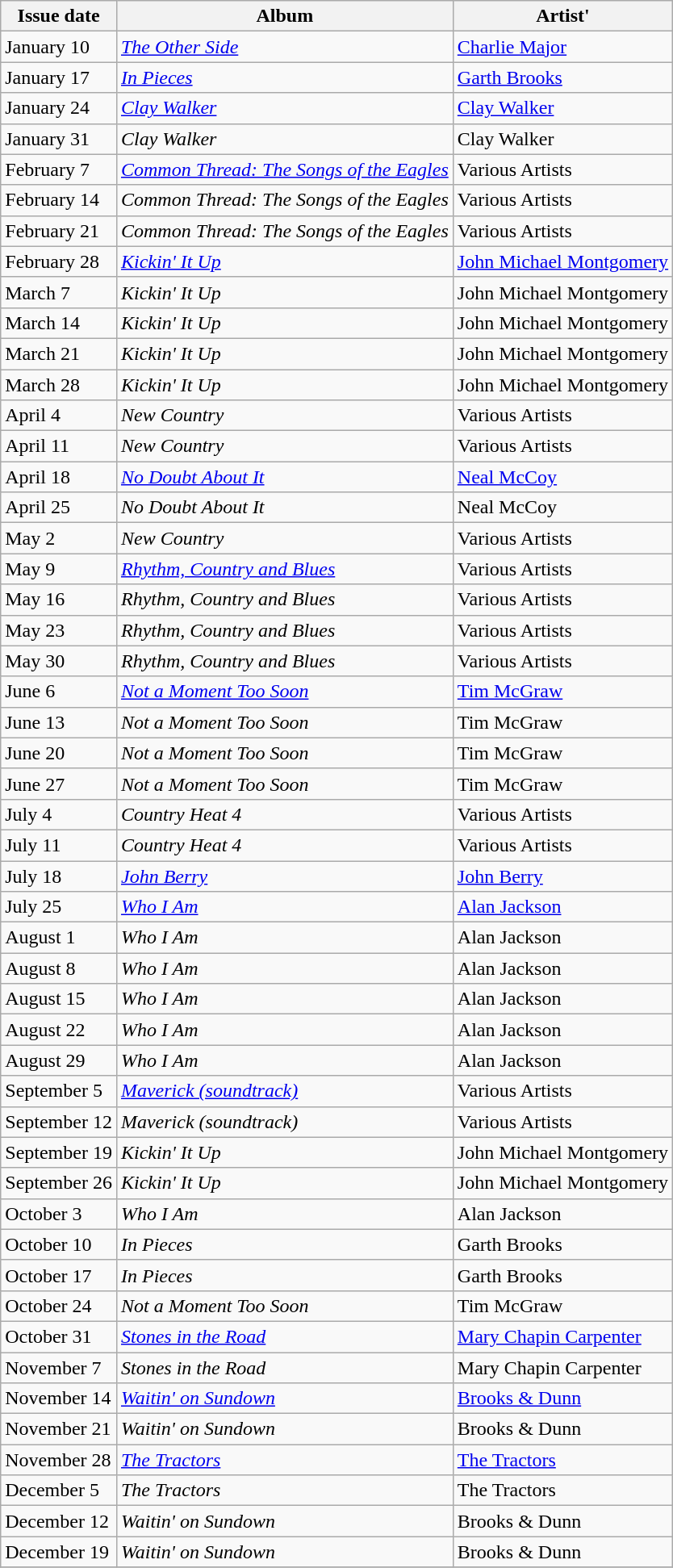<table class="wikitable">
<tr>
<th>Issue date</th>
<th>Album</th>
<th>Artist'</th>
</tr>
<tr>
<td>January 10</td>
<td><em><a href='#'>The Other Side</a></em></td>
<td><a href='#'>Charlie Major</a></td>
</tr>
<tr>
<td>January 17</td>
<td><em><a href='#'>In Pieces</a></em></td>
<td><a href='#'>Garth Brooks</a></td>
</tr>
<tr>
<td>January 24</td>
<td><em><a href='#'>Clay Walker</a></em></td>
<td><a href='#'>Clay Walker</a></td>
</tr>
<tr>
<td>January 31</td>
<td><em>Clay Walker</em></td>
<td>Clay Walker</td>
</tr>
<tr>
<td>February 7</td>
<td><em><a href='#'>Common Thread: The Songs of the Eagles</a></em></td>
<td>Various Artists</td>
</tr>
<tr>
<td>February 14</td>
<td><em>Common Thread: The Songs of the Eagles</em></td>
<td>Various Artists</td>
</tr>
<tr>
<td>February 21</td>
<td><em>Common Thread: The Songs of the Eagles</em></td>
<td>Various Artists</td>
</tr>
<tr>
<td>February 28</td>
<td><em><a href='#'>Kickin' It Up</a></em></td>
<td><a href='#'>John Michael Montgomery</a></td>
</tr>
<tr>
<td>March 7</td>
<td><em>Kickin' It Up</em></td>
<td>John Michael Montgomery</td>
</tr>
<tr>
<td>March 14</td>
<td><em>Kickin' It Up</em></td>
<td>John Michael Montgomery</td>
</tr>
<tr>
<td>March 21</td>
<td><em>Kickin' It Up</em></td>
<td>John Michael Montgomery</td>
</tr>
<tr>
<td>March 28</td>
<td><em>Kickin' It Up</em></td>
<td>John Michael Montgomery</td>
</tr>
<tr>
<td>April 4</td>
<td><em>New Country</em></td>
<td>Various Artists</td>
</tr>
<tr>
<td>April 11</td>
<td><em>New Country</em></td>
<td>Various Artists</td>
</tr>
<tr>
<td>April 18</td>
<td><em><a href='#'>No Doubt About It</a></em></td>
<td><a href='#'>Neal McCoy</a></td>
</tr>
<tr>
<td>April 25</td>
<td><em>No Doubt About It</em></td>
<td>Neal McCoy</td>
</tr>
<tr>
<td>May 2</td>
<td><em>New Country</em></td>
<td>Various Artists</td>
</tr>
<tr>
<td>May 9</td>
<td><em><a href='#'>Rhythm, Country and Blues</a></em></td>
<td>Various Artists</td>
</tr>
<tr>
<td>May 16</td>
<td><em>Rhythm, Country and Blues</em></td>
<td>Various Artists</td>
</tr>
<tr>
<td>May 23</td>
<td><em>Rhythm, Country and Blues</em></td>
<td>Various Artists</td>
</tr>
<tr>
<td>May 30</td>
<td><em>Rhythm, Country and Blues</em></td>
<td>Various Artists</td>
</tr>
<tr>
<td>June 6</td>
<td><em><a href='#'>Not a Moment Too Soon</a></em></td>
<td><a href='#'>Tim McGraw</a></td>
</tr>
<tr>
<td>June 13</td>
<td><em>Not a Moment Too Soon</em></td>
<td>Tim McGraw</td>
</tr>
<tr>
<td>June 20</td>
<td><em>Not a Moment Too Soon</em></td>
<td>Tim McGraw</td>
</tr>
<tr>
<td>June 27</td>
<td><em>Not a Moment Too Soon</em></td>
<td>Tim McGraw</td>
</tr>
<tr>
<td>July 4</td>
<td><em>Country Heat 4</em></td>
<td>Various Artists</td>
</tr>
<tr>
<td>July 11</td>
<td><em>Country Heat 4</em></td>
<td>Various Artists</td>
</tr>
<tr>
<td>July 18</td>
<td><em><a href='#'>John Berry</a></em></td>
<td><a href='#'>John Berry</a></td>
</tr>
<tr>
<td>July 25</td>
<td><em><a href='#'>Who I Am</a></em></td>
<td><a href='#'>Alan Jackson</a></td>
</tr>
<tr>
<td>August 1</td>
<td><em>Who I Am</em></td>
<td>Alan Jackson</td>
</tr>
<tr>
<td>August 8</td>
<td><em>Who I Am</em></td>
<td>Alan Jackson</td>
</tr>
<tr>
<td>August 15</td>
<td><em>Who I Am</em></td>
<td>Alan Jackson</td>
</tr>
<tr>
<td>August 22</td>
<td><em>Who I Am</em></td>
<td>Alan Jackson</td>
</tr>
<tr>
<td>August 29</td>
<td><em>Who I Am</em></td>
<td>Alan Jackson</td>
</tr>
<tr>
<td>September 5</td>
<td><em><a href='#'>Maverick (soundtrack)</a></em></td>
<td>Various Artists</td>
</tr>
<tr>
<td>September 12</td>
<td><em>Maverick (soundtrack)</em></td>
<td>Various Artists</td>
</tr>
<tr>
<td>September 19</td>
<td><em>Kickin' It Up</em></td>
<td>John Michael Montgomery</td>
</tr>
<tr>
<td>September 26</td>
<td><em>Kickin' It Up</em></td>
<td>John Michael Montgomery</td>
</tr>
<tr>
<td>October 3</td>
<td><em>Who I Am</em></td>
<td>Alan Jackson</td>
</tr>
<tr>
<td>October 10</td>
<td><em>In Pieces</em></td>
<td>Garth Brooks</td>
</tr>
<tr>
<td>October 17</td>
<td><em>In Pieces</em></td>
<td>Garth Brooks</td>
</tr>
<tr>
<td>October 24</td>
<td><em>Not a Moment Too Soon</em></td>
<td>Tim McGraw</td>
</tr>
<tr>
<td>October 31</td>
<td><em><a href='#'>Stones in the Road</a></em></td>
<td><a href='#'>Mary Chapin Carpenter</a></td>
</tr>
<tr>
<td>November 7</td>
<td><em>Stones in the Road</em></td>
<td>Mary Chapin Carpenter</td>
</tr>
<tr>
<td>November 14</td>
<td><em><a href='#'>Waitin' on Sundown</a></em></td>
<td><a href='#'>Brooks & Dunn</a></td>
</tr>
<tr>
<td>November 21</td>
<td><em>Waitin' on Sundown</em></td>
<td>Brooks & Dunn</td>
</tr>
<tr>
<td>November 28</td>
<td><em><a href='#'>The Tractors</a></em></td>
<td><a href='#'>The Tractors</a></td>
</tr>
<tr>
<td>December 5</td>
<td><em>The Tractors</em></td>
<td>The Tractors</td>
</tr>
<tr>
<td>December 12</td>
<td><em>Waitin' on Sundown</em></td>
<td>Brooks & Dunn</td>
</tr>
<tr>
<td>December 19</td>
<td><em>Waitin' on Sundown</em></td>
<td>Brooks & Dunn</td>
</tr>
<tr>
</tr>
</table>
